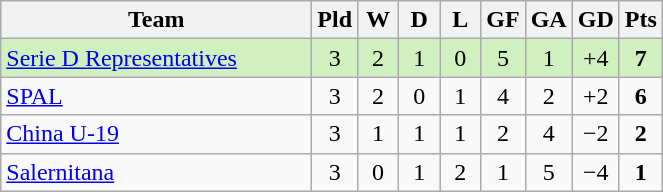<table class=wikitable style="text-align:center">
<tr>
<th width=200>Team</th>
<th width=20>Pld</th>
<th width=20>W</th>
<th width=20>D</th>
<th width=20>L</th>
<th width=20>GF</th>
<th width=20>GA</th>
<th width=20>GD</th>
<th width=20>Pts</th>
</tr>
<tr bgcolor=#d0f0c0>
<td style="text-align:left"> <a href='#'>Serie D Representatives</a></td>
<td>3</td>
<td>2</td>
<td>1</td>
<td>0</td>
<td>5</td>
<td>1</td>
<td>+4</td>
<td><strong>7</strong></td>
</tr>
<tr>
<td style="text-align:left"> <a href='#'>SPAL</a></td>
<td>3</td>
<td>2</td>
<td>0</td>
<td>1</td>
<td>4</td>
<td>2</td>
<td>+2</td>
<td><strong>6</strong></td>
</tr>
<tr>
<td style="text-align:left"> <a href='#'>China U-19</a></td>
<td>3</td>
<td>1</td>
<td>1</td>
<td>1</td>
<td>2</td>
<td>4</td>
<td>−2</td>
<td><strong>2</strong></td>
</tr>
<tr>
<td style="text-align:left"> <a href='#'>Salernitana</a></td>
<td>3</td>
<td>0</td>
<td>1</td>
<td>2</td>
<td>1</td>
<td>5</td>
<td>−4</td>
<td><strong>1</strong></td>
</tr>
</table>
